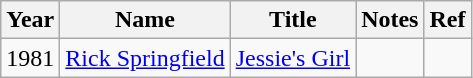<table class="wikitable">
<tr>
<th>Year</th>
<th>Name</th>
<th>Title</th>
<th>Notes</th>
<th>Ref</th>
</tr>
<tr>
<td>1981</td>
<td><a href='#'>Rick Springfield</a></td>
<td><a href='#'>Jessie's Girl</a></td>
<td></td>
<td></td>
</tr>
</table>
